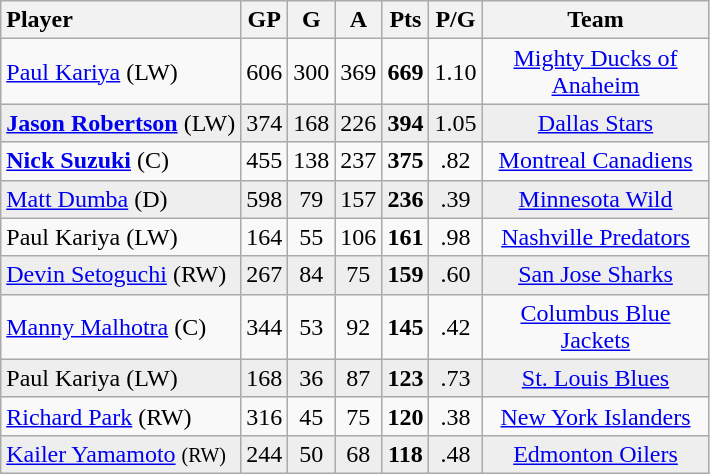<table class="wikitable sortable" style="text-align:center">
<tr>
<th style="text-align:left;">Player</th>
<th>GP</th>
<th>G</th>
<th>A</th>
<th>Pts</th>
<th>P/G</th>
<th scope="col" style="width:144px;">Team</th>
</tr>
<tr>
<td style="text-align:left;"> <a href='#'>Paul Kariya</a> (LW)</td>
<td>606</td>
<td>300</td>
<td>369</td>
<td><strong>669</strong></td>
<td>1.10</td>
<td><a href='#'>Mighty Ducks of Anaheim</a></td>
</tr>
<tr style="background:#eee;">
<td style="text-align:left;"> <strong><a href='#'>Jason Robertson</a></strong> (LW)</td>
<td>374</td>
<td>168</td>
<td>226</td>
<td><strong>394</strong></td>
<td>1.05</td>
<td><a href='#'>Dallas Stars</a></td>
</tr>
<tr>
<td style="text-align:left;"> <strong><a href='#'>Nick Suzuki</a></strong> (C)</td>
<td>455</td>
<td>138</td>
<td>237</td>
<td><strong>375</strong></td>
<td>.82</td>
<td><a href='#'>Montreal Canadiens</a></td>
</tr>
<tr style="background:#eee;">
<td style="text-align:left;"> <a href='#'>Matt Dumba</a> (D)</td>
<td>598</td>
<td>79</td>
<td>157</td>
<td><strong>236</strong></td>
<td>.39</td>
<td><a href='#'>Minnesota Wild</a></td>
</tr>
<tr>
<td style="text-align:left;"> Paul Kariya (LW)</td>
<td>164</td>
<td>55</td>
<td>106</td>
<td><strong>161</strong></td>
<td>.98</td>
<td><a href='#'>Nashville Predators</a></td>
</tr>
<tr style="background:#eee;">
<td style="text-align:left;"> <a href='#'>Devin Setoguchi</a> (RW)</td>
<td>267</td>
<td>84</td>
<td>75</td>
<td><strong>159</strong></td>
<td>.60</td>
<td><a href='#'>San Jose Sharks</a></td>
</tr>
<tr>
<td style="text-align:left;"> <a href='#'>Manny Malhotra</a> (C)</td>
<td>344</td>
<td>53</td>
<td>92</td>
<td><strong>145</strong></td>
<td>.42</td>
<td><a href='#'>Columbus Blue Jackets</a></td>
</tr>
<tr style="background:#eee;">
<td style="text-align:left;"> Paul Kariya (LW)</td>
<td>168</td>
<td>36</td>
<td>87</td>
<td><strong>123</strong></td>
<td>.73</td>
<td><a href='#'>St. Louis Blues</a></td>
</tr>
<tr>
<td style="text-align:left;"> <a href='#'>Richard Park</a> (RW)</td>
<td>316</td>
<td>45</td>
<td>75</td>
<td><strong>120</strong></td>
<td>.38</td>
<td><a href='#'>New York Islanders</a></td>
</tr>
<tr style="background:#eee;">
<td style="text-align:left;"> <a href='#'>Kailer Yamamoto</a> <small>(RW)</small></td>
<td>244</td>
<td>50</td>
<td>68</td>
<td><strong>118</strong></td>
<td>.48</td>
<td><a href='#'>Edmonton Oilers</a></td>
</tr>
</table>
